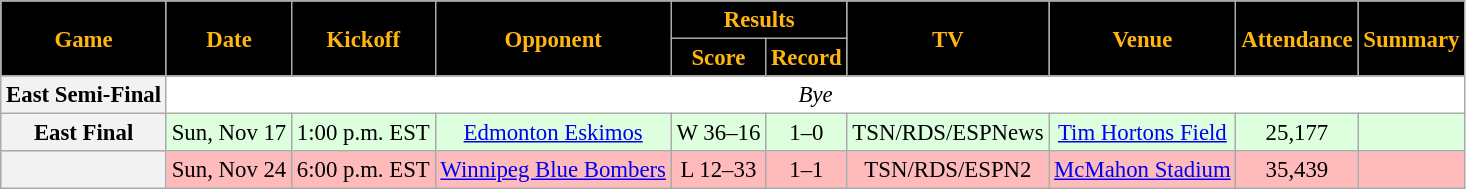<table class="wikitable" style="font-size: 95%;">
<tr>
<th style="background:black;color:#FFB60F;" rowspan=2>Game</th>
<th style="background:black;color:#FFB60F;" rowspan=2>Date</th>
<th style="background:black;color:#FFB60F;" rowspan=2>Kickoff</th>
<th style="background:black;color:#FFB60F;" rowspan=2>Opponent</th>
<th style="background:black;color:#FFB60F;" colspan=2>Results</th>
<th style="background:black;color:#FFB60F;" rowspan=2>TV</th>
<th style="background:black;color:#FFB60F;" rowspan=2>Venue</th>
<th style="background:black;color:#FFB60F;" rowspan=2>Attendance</th>
<th style="background:black;color:#FFB60F;" rowspan=2>Summary</th>
</tr>
<tr>
<th style="background:black;color:#FFB60F;">Score</th>
<th style="background:black;color:#FFB60F;">Record</th>
</tr>
<tr bgcolor="#ffffff" align="center">
<th align="center">East Semi-Final</th>
<td colspan="9" valign="middle" align="center"><em>Bye</em></td>
</tr>
<tr align="center"  bgcolor="ddffdd">
<th align="center">East Final</th>
<td align="center">Sun, Nov 17</td>
<td align="center">1:00 p.m. EST</td>
<td align="center"><a href='#'>Edmonton Eskimos</a></td>
<td align="center">W 36–16</td>
<td align="center">1–0</td>
<td align="center">TSN/RDS/ESPNews</td>
<td align="center"><a href='#'>Tim Hortons Field</a></td>
<td align="center">25,177</td>
<td align="center"></td>
</tr>
<tr align="center" bgcolor="ffbbbb">
<th style="text-align:center;"><a href='#'></a></th>
<td align="center">Sun, Nov 24</td>
<td align="center">6:00 p.m. EST</td>
<td align="center"><a href='#'>Winnipeg Blue Bombers</a></td>
<td align="center">L 12–33</td>
<td align="center">1–1</td>
<td align="center">TSN/RDS/ESPN2</td>
<td align="center"><a href='#'>McMahon Stadium</a></td>
<td align="center">35,439</td>
<td align="center"></td>
</tr>
</table>
